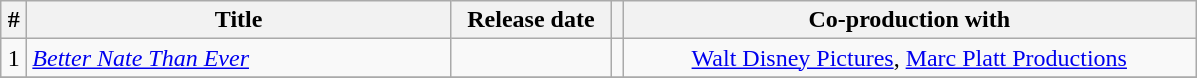<table class="wikitable sortable">
<tr>
<th width=10>#</th>
<th width=275>Title</th>
<th ! width=100>Release date</th>
<th ! style="width=75px;" class="unsortable"></th>
<th ! style="text-align:center;" width=375>Co-production with</th>
</tr>
<tr>
<td style="text-align:center;">1</td>
<td style="text-align:left;"><em><a href='#'>Better Nate Than Ever</a></em></td>
<td style="text-align:right;"></td>
<td></td>
<td style="text-align:center;"><a href='#'>Walt Disney Pictures</a>, <a href='#'>Marc Platt Productions</a></td>
</tr>
<tr>
</tr>
</table>
